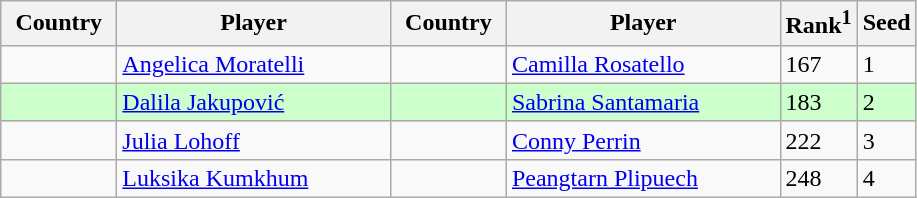<table class="sortable wikitable">
<tr>
<th width="70">Country</th>
<th width="175">Player</th>
<th width="70">Country</th>
<th width="175">Player</th>
<th>Rank<sup>1</sup></th>
<th>Seed</th>
</tr>
<tr>
<td></td>
<td><a href='#'>Angelica Moratelli</a></td>
<td></td>
<td><a href='#'>Camilla Rosatello</a></td>
<td>167</td>
<td>1</td>
</tr>
<tr style="background:#cfc;">
<td></td>
<td><a href='#'>Dalila Jakupović</a></td>
<td></td>
<td><a href='#'>Sabrina Santamaria</a></td>
<td>183</td>
<td>2</td>
</tr>
<tr>
<td></td>
<td><a href='#'>Julia Lohoff</a></td>
<td></td>
<td><a href='#'>Conny Perrin</a></td>
<td>222</td>
<td>3</td>
</tr>
<tr>
<td></td>
<td><a href='#'>Luksika Kumkhum</a></td>
<td></td>
<td><a href='#'>Peangtarn Plipuech</a></td>
<td>248</td>
<td>4</td>
</tr>
</table>
